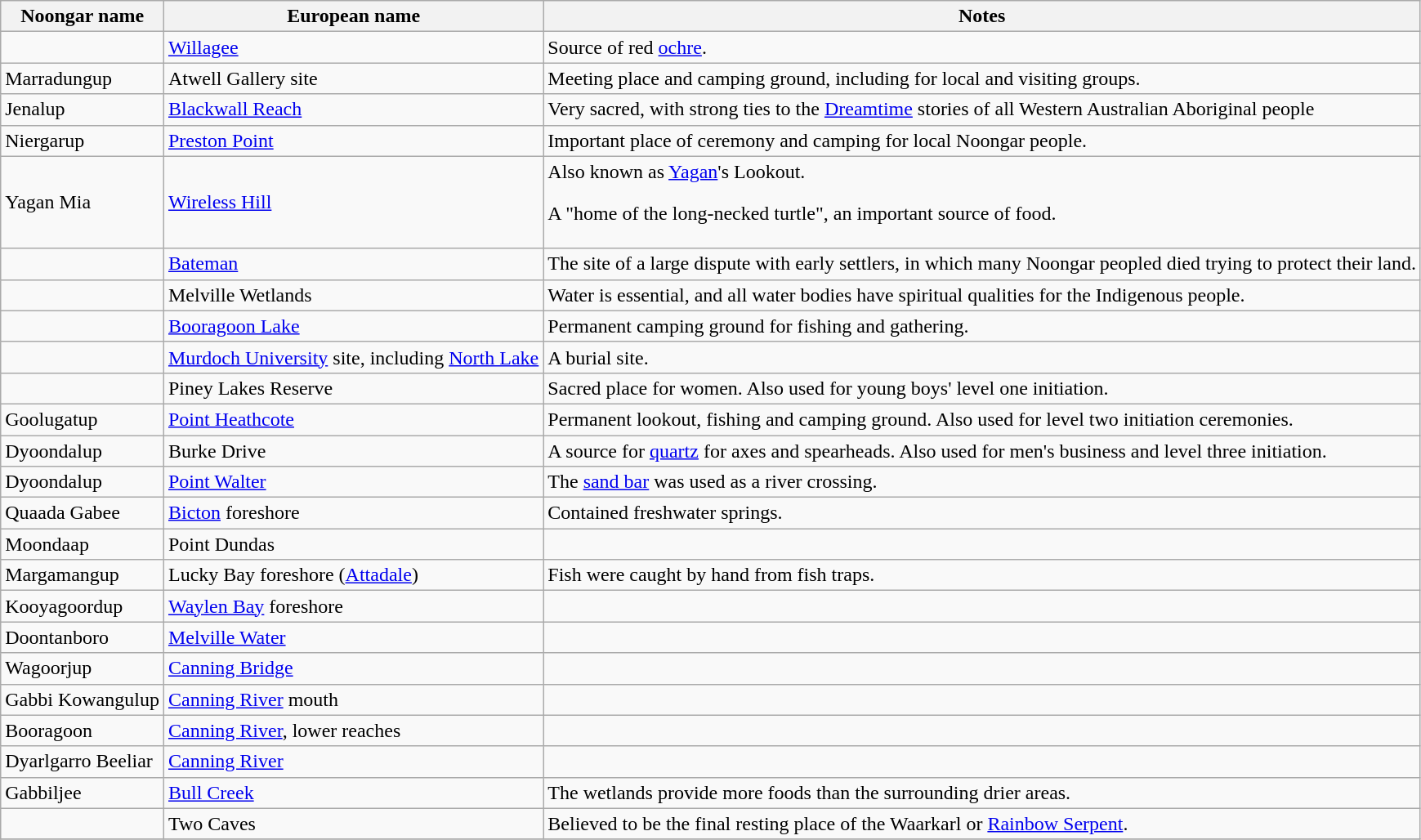<table class="wikitable sortable">
<tr>
<th>Noongar name</th>
<th>European name</th>
<th>Notes</th>
</tr>
<tr>
<td></td>
<td><a href='#'>Willagee</a></td>
<td>Source of red <a href='#'>ochre</a>.</td>
</tr>
<tr>
<td>Marradungup</td>
<td>Atwell Gallery site</td>
<td>Meeting place and camping ground, including for local and visiting groups.</td>
</tr>
<tr>
<td>Jenalup</td>
<td><a href='#'>Blackwall Reach</a></td>
<td>Very sacred, with strong ties to the <a href='#'>Dreamtime</a> stories of all Western Australian Aboriginal people</td>
</tr>
<tr>
<td>Niergarup</td>
<td><a href='#'>Preston Point</a></td>
<td>Important place of ceremony and camping for local Noongar people.</td>
</tr>
<tr>
<td>Yagan Mia</td>
<td><a href='#'>Wireless Hill</a></td>
<td>Also known as <a href='#'>Yagan</a>'s Lookout.<p>A "home of the long-necked turtle", an important source of food.</p></td>
</tr>
<tr>
<td></td>
<td><a href='#'>Bateman</a></td>
<td>The site of a large dispute with early settlers, in which many Noongar peopled died trying to protect their land.</td>
</tr>
<tr>
<td></td>
<td>Melville Wetlands</td>
<td>Water is essential, and all water bodies have spiritual qualities for the Indigenous people.</td>
</tr>
<tr>
<td></td>
<td><a href='#'>Booragoon Lake</a></td>
<td>Permanent camping ground for fishing and gathering.</td>
</tr>
<tr>
<td></td>
<td><a href='#'>Murdoch University</a> site, including <a href='#'>North Lake</a></td>
<td>A burial site.</td>
</tr>
<tr>
<td></td>
<td>Piney Lakes Reserve</td>
<td>Sacred place for women. Also used for young boys' level one initiation.</td>
</tr>
<tr>
<td>Goolugatup</td>
<td><a href='#'>Point Heathcote</a></td>
<td>Permanent lookout, fishing and camping ground. Also used for level two initiation ceremonies.</td>
</tr>
<tr>
<td>Dyoondalup</td>
<td>Burke Drive</td>
<td>A source for <a href='#'>quartz</a> for axes and spearheads. Also used for men's business and level three initiation.</td>
</tr>
<tr>
<td>Dyoondalup</td>
<td><a href='#'>Point Walter</a></td>
<td>The <a href='#'>sand bar</a> was used as a river crossing.</td>
</tr>
<tr>
<td>Quaada Gabee</td>
<td><a href='#'>Bicton</a> foreshore</td>
<td>Contained freshwater springs.</td>
</tr>
<tr>
<td>Moondaap</td>
<td>Point Dundas</td>
<td></td>
</tr>
<tr>
<td>Margamangup</td>
<td>Lucky Bay foreshore (<a href='#'>Attadale</a>)</td>
<td>Fish were caught by hand from fish traps.</td>
</tr>
<tr>
<td>Kooyagoordup</td>
<td><a href='#'>Waylen Bay</a> foreshore</td>
<td></td>
</tr>
<tr>
<td>Doontanboro</td>
<td><a href='#'>Melville Water</a></td>
<td></td>
</tr>
<tr>
<td>Wagoorjup</td>
<td><a href='#'>Canning Bridge</a></td>
<td></td>
</tr>
<tr>
<td>Gabbi Kowangulup</td>
<td><a href='#'>Canning River</a> mouth</td>
<td></td>
</tr>
<tr>
<td>Booragoon</td>
<td><a href='#'>Canning River</a>, lower reaches</td>
</tr>
<tr>
<td>Dyarlgarro Beeliar</td>
<td><a href='#'>Canning River</a></td>
<td></td>
</tr>
<tr>
<td>Gabbiljee</td>
<td><a href='#'>Bull Creek</a></td>
<td>The wetlands provide more foods than the surrounding drier areas.</td>
</tr>
<tr>
<td></td>
<td>Two Caves</td>
<td>Believed to be the final resting place of the Waarkarl or <a href='#'>Rainbow Serpent</a>.</td>
</tr>
<tr>
</tr>
</table>
